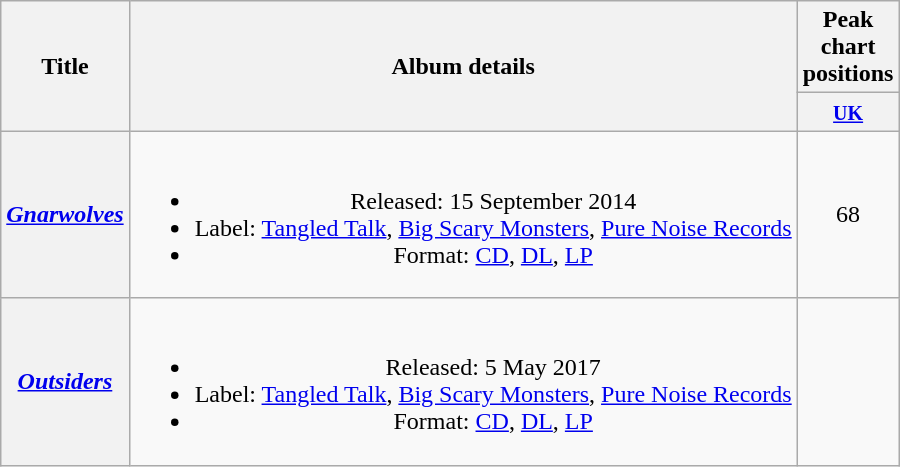<table class="wikitable plainrowheaders" style="text-align:center;">
<tr>
<th rowspan="2" scope="col">Title</th>
<th rowspan="2" scope="col">Album details</th>
<th colspan="1" scope="col">Peak chart<br>positions</th>
</tr>
<tr>
<th style="width:30px;"><small><a href='#'>UK</a></small></th>
</tr>
<tr>
<th scope="row"><strong><em><a href='#'>Gnarwolves</a></em></strong></th>
<td><br><ul><li>Released: 15 September 2014</li><li>Label: <a href='#'>Tangled Talk</a>, <a href='#'>Big Scary Monsters</a>, <a href='#'>Pure Noise Records</a></li><li>Format: <a href='#'>CD</a>, <a href='#'>DL</a>, <a href='#'>LP</a></li></ul></td>
<td>68</td>
</tr>
<tr>
<th scope="row"><strong><em><a href='#'>Outsiders</a></em></strong></th>
<td><br><ul><li>Released: 5 May 2017</li><li>Label: <a href='#'>Tangled Talk</a>, <a href='#'>Big Scary Monsters</a>, <a href='#'>Pure Noise Records</a></li><li>Format: <a href='#'>CD</a>, <a href='#'>DL</a>, <a href='#'>LP</a></li></ul></td>
<td></td>
</tr>
</table>
